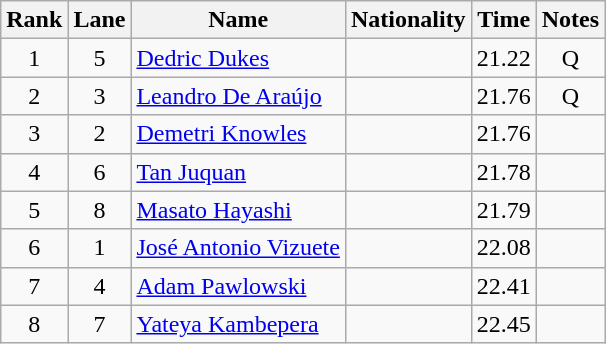<table class="wikitable sortable" style="text-align:center">
<tr>
<th>Rank</th>
<th>Lane</th>
<th>Name</th>
<th>Nationality</th>
<th>Time</th>
<th>Notes</th>
</tr>
<tr>
<td align=center>1</td>
<td align=center>5</td>
<td align=left><a href='#'>Dedric Dukes</a></td>
<td align=left></td>
<td>21.22</td>
<td>Q</td>
</tr>
<tr>
<td align=center>2</td>
<td align=center>3</td>
<td align=left><a href='#'>Leandro De Araújo</a></td>
<td align=left></td>
<td>21.76</td>
<td>Q</td>
</tr>
<tr>
<td align=center>3</td>
<td align=center>2</td>
<td align=left><a href='#'>Demetri Knowles</a></td>
<td align=left></td>
<td>21.76</td>
<td></td>
</tr>
<tr>
<td align=center>4</td>
<td align=center>6</td>
<td align=left><a href='#'>Tan Juquan</a></td>
<td align=left></td>
<td>21.78</td>
<td></td>
</tr>
<tr>
<td align=center>5</td>
<td align=center>8</td>
<td align=left><a href='#'>Masato Hayashi</a></td>
<td align=left></td>
<td>21.79</td>
<td></td>
</tr>
<tr>
<td align=center>6</td>
<td align=center>1</td>
<td align=left><a href='#'>José Antonio Vizuete</a></td>
<td align=left></td>
<td>22.08</td>
<td></td>
</tr>
<tr>
<td align=center>7</td>
<td align=center>4</td>
<td align=left><a href='#'>Adam Pawlowski</a></td>
<td align=left></td>
<td>22.41</td>
<td></td>
</tr>
<tr>
<td align=center>8</td>
<td align=center>7</td>
<td align=left><a href='#'>Yateya Kambepera</a></td>
<td align=left></td>
<td>22.45</td>
<td></td>
</tr>
</table>
